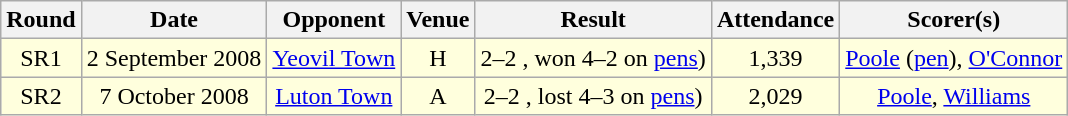<table class="wikitable sortable" style="text-align:center;">
<tr>
<th>Round</th>
<th>Date</th>
<th>Opponent</th>
<th>Venue</th>
<th>Result</th>
<th>Attendance</th>
<th>Scorer(s)</th>
</tr>
<tr style="background:#ffd;">
<td>SR1</td>
<td>2 September 2008</td>
<td><a href='#'>Yeovil Town</a></td>
<td>H</td>
<td>2–2 , won 4–2 on <a href='#'>pens</a>)</td>
<td>1,339</td>
<td><a href='#'>Poole</a> (<a href='#'>pen</a>), <a href='#'>O'Connor</a></td>
</tr>
<tr style="background:#ffd;">
<td>SR2</td>
<td>7 October 2008</td>
<td><a href='#'>Luton Town</a></td>
<td>A</td>
<td>2–2 , lost 4–3 on <a href='#'>pens</a>)</td>
<td>2,029</td>
<td><a href='#'>Poole</a>, <a href='#'>Williams</a></td>
</tr>
</table>
